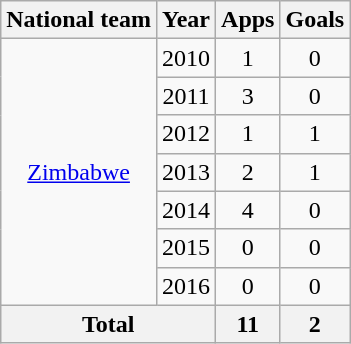<table class="wikitable" style="text-align:center">
<tr>
<th>National team</th>
<th>Year</th>
<th>Apps</th>
<th>Goals</th>
</tr>
<tr>
<td rowspan="7"><a href='#'>Zimbabwe</a></td>
<td>2010</td>
<td>1</td>
<td>0</td>
</tr>
<tr>
<td>2011</td>
<td>3</td>
<td>0</td>
</tr>
<tr>
<td>2012</td>
<td>1</td>
<td>1</td>
</tr>
<tr>
<td>2013</td>
<td>2</td>
<td>1</td>
</tr>
<tr>
<td>2014</td>
<td>4</td>
<td>0</td>
</tr>
<tr>
<td>2015</td>
<td>0</td>
<td>0</td>
</tr>
<tr>
<td>2016</td>
<td>0</td>
<td>0</td>
</tr>
<tr>
<th colspan=2>Total</th>
<th>11</th>
<th>2</th>
</tr>
</table>
